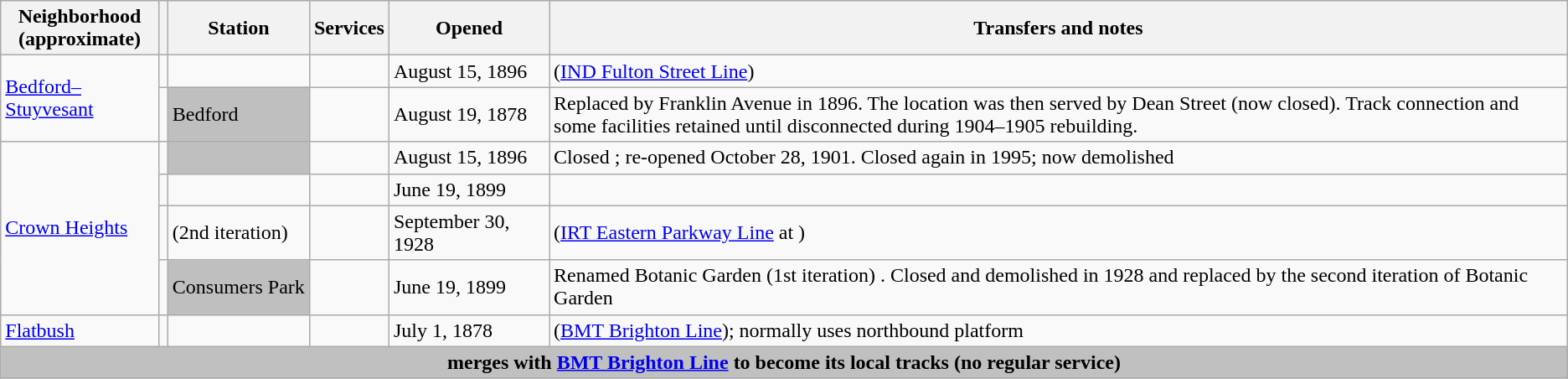<table class="wikitable">
<tr>
<th>Neighborhood<br>(approximate)</th>
<th></th>
<th>Station</th>
<th>Services</th>
<th>Opened</th>
<th>Transfers and notes</th>
</tr>
<tr>
<td rowspan=2><a href='#'>Bedford–Stuyvesant</a></td>
<td></td>
<td nowrap></td>
<td></td>
<td nowrap>August 15, 1896</td>
<td> (<a href='#'>IND Fulton Street Line</a>)</td>
</tr>
<tr>
<td></td>
<td bgcolor=bfbfbf>Bedford</td>
<td></td>
<td>August 19, 1878</td>
<td>Replaced by Franklin Avenue in 1896. The location was then served by Dean Street (now closed). Track connection and some facilities retained until disconnected during 1904–1905 rebuilding.</td>
</tr>
<tr>
<td rowspan=4><a href='#'>Crown Heights</a></td>
<td></td>
<td bgcolor=bfbfbf></td>
<td></td>
<td>August 15, 1896</td>
<td>Closed ; re-opened October 28, 1901. Closed again in 1995; now demolished</td>
</tr>
<tr>
<td></td>
<td></td>
<td></td>
<td>June 19, 1899</td>
<td></td>
</tr>
<tr>
<td></td>
<td> (2nd iteration)</td>
<td></td>
<td>September 30, 1928</td>
<td> (<a href='#'>IRT Eastern Parkway Line</a> at )</td>
</tr>
<tr>
<td></td>
<td bgcolor=bfbfbf nowrap>Consumers Park</td>
<td></td>
<td>June 19, 1899</td>
<td>Renamed Botanic Garden (1st iteration) . Closed and demolished in 1928 and replaced by the second iteration of Botanic Garden</td>
</tr>
<tr>
<td><a href='#'>Flatbush</a></td>
<td></td>
<td></td>
<td></td>
<td>July 1, 1878</td>
<td> (<a href='#'>BMT Brighton Line</a>); normally uses northbound platform</td>
</tr>
<tr>
<th colspan=6 style="background-color: silver;">merges with <a href='#'>BMT Brighton Line</a> to become its local tracks (no regular service)</th>
</tr>
</table>
